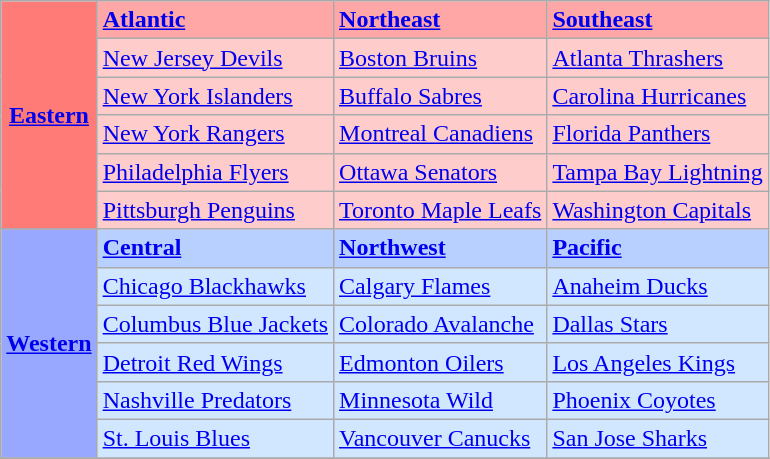<table class="wikitable">
<tr>
<th rowspan="6" style="background-color: #FF7B77;"><strong><a href='#'>Eastern</a></strong></th>
<td style="background-color: #FFA7A7;"><strong><a href='#'>Atlantic</a></strong></td>
<td style="background-color: #FFA7A7;"><strong><a href='#'>Northeast</a></strong></td>
<td style="background-color: #FFA7A7;"><strong><a href='#'>Southeast</a></strong></td>
</tr>
<tr>
<td style="background-color: #FFCCCC;"><a href='#'>New Jersey Devils</a></td>
<td style="background-color: #FFCCCC;"><a href='#'>Boston Bruins</a></td>
<td style="background-color: #FFCCCC;"><a href='#'>Atlanta Thrashers</a></td>
</tr>
<tr>
<td style="background-color: #FFCCCC;"><a href='#'>New York Islanders</a></td>
<td style="background-color: #FFCCCC;"><a href='#'>Buffalo Sabres</a></td>
<td style="background-color: #FFCCCC;"><a href='#'>Carolina Hurricanes</a></td>
</tr>
<tr>
<td style="background-color: #FFCCCC;"><a href='#'>New York Rangers</a></td>
<td style="background-color: #FFCCCC;"><a href='#'>Montreal Canadiens</a></td>
<td style="background-color: #FFCCCC;"><a href='#'>Florida Panthers</a></td>
</tr>
<tr>
<td style="background-color: #FFCCCC;"><a href='#'>Philadelphia Flyers</a></td>
<td style="background-color: #FFCCCC;"><a href='#'>Ottawa Senators</a></td>
<td style="background-color: #FFCCCC;"><a href='#'>Tampa Bay Lightning</a></td>
</tr>
<tr>
<td style="background-color: #FFCCCC;"><a href='#'>Pittsburgh Penguins</a></td>
<td style="background-color: #FFCCCC;"><a href='#'>Toronto Maple Leafs</a></td>
<td style="background-color: #FFCCCC;"><a href='#'>Washington Capitals</a></td>
</tr>
<tr>
<th rowspan="6" style="background-color: #99A8FF;"><strong><a href='#'>Western</a></strong></th>
<td style="background-color: #B7D0FF;"><strong><a href='#'>Central</a></strong></td>
<td style="background-color: #B7D0FF;"><strong><a href='#'>Northwest</a></strong></td>
<td style="background-color: #B7D0FF;"><strong><a href='#'>Pacific</a></strong></td>
</tr>
<tr>
<td style="background-color: #D0E7FF;"><a href='#'>Chicago Blackhawks</a></td>
<td style="background-color: #D0E7FF;"><a href='#'>Calgary Flames</a></td>
<td style="background-color: #D0E7FF;"><a href='#'>Anaheim Ducks</a></td>
</tr>
<tr>
<td style="background-color: #D0E7FF;"><a href='#'>Columbus Blue Jackets</a></td>
<td style="background-color: #D0E7FF;"><a href='#'>Colorado Avalanche</a></td>
<td style="background-color: #D0E7FF;"><a href='#'>Dallas Stars</a></td>
</tr>
<tr>
<td style="background-color: #D0E7FF;"><a href='#'>Detroit Red Wings</a></td>
<td style="background-color: #D0E7FF;"><a href='#'>Edmonton Oilers</a></td>
<td style="background-color: #D0E7FF;"><a href='#'>Los Angeles Kings</a></td>
</tr>
<tr>
<td style="background-color: #D0E7FF;"><a href='#'>Nashville Predators</a></td>
<td style="background-color: #D0E7FF;"><a href='#'>Minnesota Wild</a></td>
<td style="background-color: #D0E7FF;"><a href='#'>Phoenix Coyotes</a></td>
</tr>
<tr>
<td style="background-color: #D0E7FF;"><a href='#'>St. Louis Blues</a></td>
<td style="background-color: #D0E7FF;"><a href='#'>Vancouver Canucks</a></td>
<td style="background-color: #D0E7FF;"><a href='#'>San Jose Sharks</a></td>
</tr>
<tr>
</tr>
</table>
